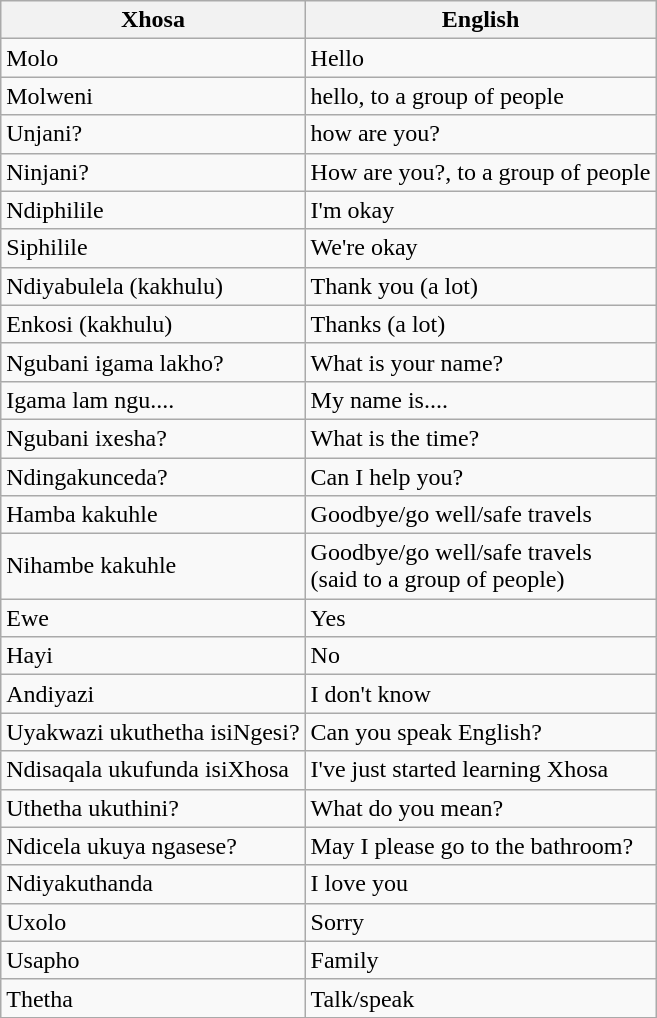<table class="wikitable">
<tr>
<th>Xhosa</th>
<th>English</th>
</tr>
<tr>
<td>Molo</td>
<td>Hello</td>
</tr>
<tr>
<td>Molweni</td>
<td>hello, to a group of people</td>
</tr>
<tr>
<td>Unjani?</td>
<td>how are you?</td>
</tr>
<tr>
<td>Ninjani?</td>
<td>How are you?, to a group of people</td>
</tr>
<tr>
<td>Ndiphilile</td>
<td>I'm okay</td>
</tr>
<tr>
<td>Siphilile</td>
<td>We're okay</td>
</tr>
<tr>
<td>Ndiyabulela (kakhulu)</td>
<td>Thank you (a lot)</td>
</tr>
<tr>
<td>Enkosi (kakhulu)</td>
<td>Thanks (a lot)</td>
</tr>
<tr>
<td>Ngubani igama lakho?</td>
<td>What is your name?</td>
</tr>
<tr>
<td>Igama lam ngu....</td>
<td>My name is....</td>
</tr>
<tr>
<td>Ngubani ixesha?</td>
<td>What is the time?</td>
</tr>
<tr>
<td>Ndingakunceda?</td>
<td>Can I help you?</td>
</tr>
<tr>
<td>Hamba kakuhle</td>
<td>Goodbye/go well/safe travels</td>
</tr>
<tr>
<td>Nihambe kakuhle</td>
<td>Goodbye/go well/safe travels<br>(said to a group of people)</td>
</tr>
<tr>
<td>Ewe</td>
<td>Yes</td>
</tr>
<tr>
<td>Hayi</td>
<td>No</td>
</tr>
<tr>
<td>Andiyazi</td>
<td>I don't know</td>
</tr>
<tr>
<td>Uyakwazi ukuthetha isiNgesi?</td>
<td>Can you speak English?</td>
</tr>
<tr>
<td>Ndisaqala ukufunda isiXhosa</td>
<td>I've just started learning Xhosa</td>
</tr>
<tr>
<td>Uthetha ukuthini?</td>
<td>What do you mean?</td>
</tr>
<tr>
<td>Ndicela ukuya ngasese?</td>
<td>May I please go to the bathroom?</td>
</tr>
<tr>
<td>Ndiyakuthanda</td>
<td>I love you</td>
</tr>
<tr>
<td>Uxolo</td>
<td>Sorry</td>
</tr>
<tr>
<td>Usapho</td>
<td>Family</td>
</tr>
<tr>
<td>Thetha</td>
<td>Talk/speak</td>
</tr>
</table>
